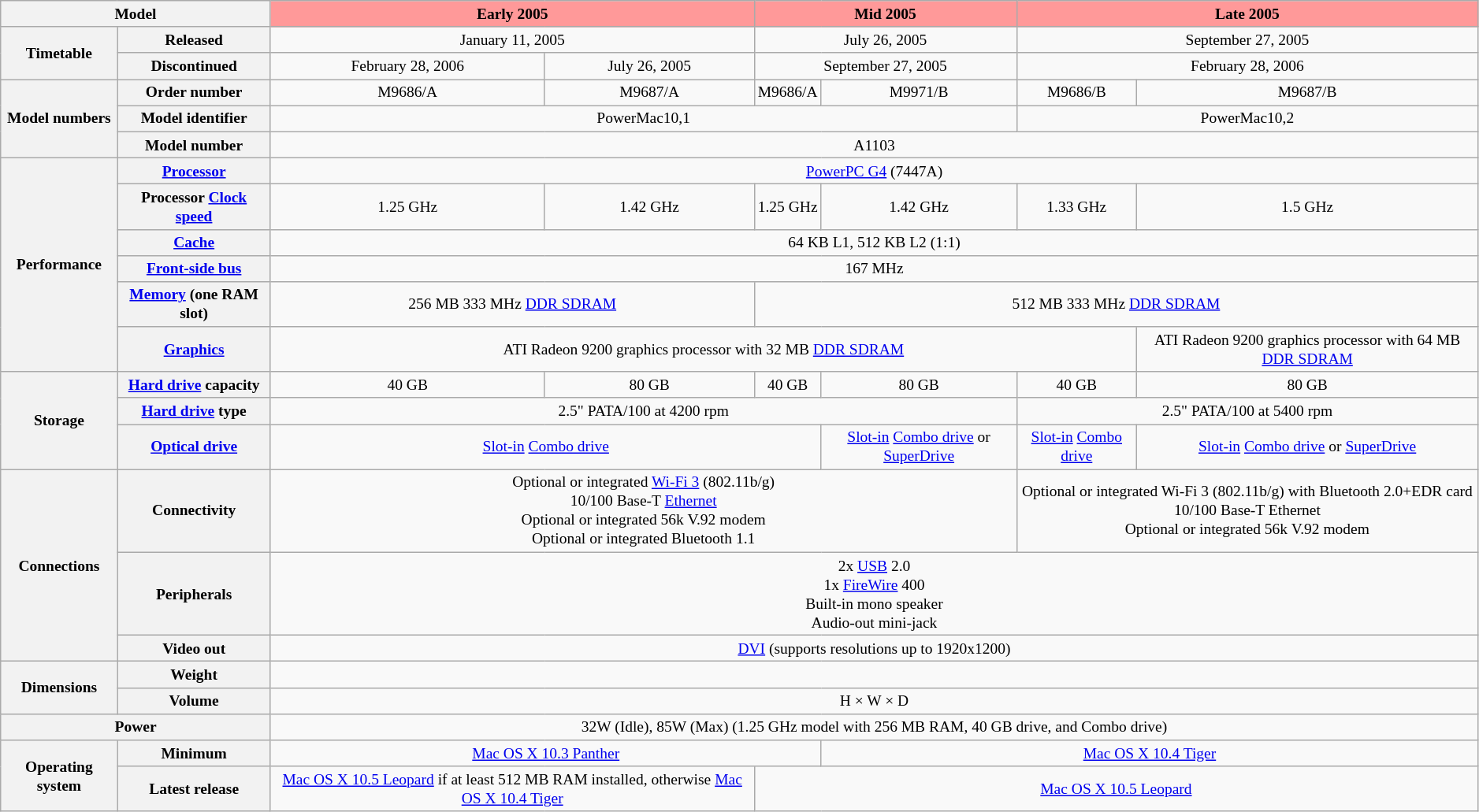<table class="wikitable sortable mw-datatable sticky-header sort-under mw-collapsible" style="font-size:small; text-align:center">
<tr>
<th colspan=2>Model</th>
<th colspan=2 style="background-color:#FF9999">Early 2005</th>
<th colspan=2 style="background-color:#FF9999">Mid 2005</th>
<th colspan=2 style="background-color:#FF9999">Late 2005</th>
</tr>
<tr>
<th rowspan=2>Timetable</th>
<th>Released</th>
<td colspan=2>January 11, 2005</td>
<td colspan=2>July 26, 2005</td>
<td colspan=2>September 27, 2005</td>
</tr>
<tr>
<th>Discontinued</th>
<td>February 28, 2006</td>
<td>July 26, 2005</td>
<td colspan=2>September 27, 2005</td>
<td colspan=2>February 28, 2006</td>
</tr>
<tr>
<th rowspan=3>Model numbers</th>
<th>Order number</th>
<td>M9686/A</td>
<td>M9687/A</td>
<td>M9686/A</td>
<td>M9971/B</td>
<td>M9686/B</td>
<td>M9687/B</td>
</tr>
<tr>
<th>Model identifier</th>
<td colspan=4>PowerMac10,1</td>
<td colspan=2>PowerMac10,2</td>
</tr>
<tr>
<th>Model number</th>
<td colspan=6>A1103</td>
</tr>
<tr>
<th rowspan=6>Performance</th>
<th><a href='#'>Processor</a></th>
<td colspan=6><a href='#'>PowerPC G4</a> (7447A)</td>
</tr>
<tr>
<th>Processor <a href='#'>Clock speed</a></th>
<td>1.25 GHz</td>
<td>1.42 GHz</td>
<td>1.25 GHz</td>
<td>1.42 GHz</td>
<td>1.33 GHz</td>
<td>1.5 GHz</td>
</tr>
<tr>
<th><a href='#'>Cache</a></th>
<td colspan=6>64 KB L1, 512 KB L2 (1:1)</td>
</tr>
<tr>
<th><a href='#'>Front-side bus</a></th>
<td colspan=6>167 MHz</td>
</tr>
<tr>
<th><a href='#'>Memory</a> (one RAM slot)</th>
<td colspan=2>256 MB 333 MHz <a href='#'>DDR SDRAM</a><br></td>
<td colspan=4>512 MB 333 MHz <a href='#'>DDR SDRAM</a><br></td>
</tr>
<tr>
<th><a href='#'>Graphics</a></th>
<td colspan="5">ATI Radeon 9200 graphics processor with 32 MB <a href='#'>DDR SDRAM</a></td>
<td>ATI Radeon 9200 graphics processor with 64 MB <a href='#'>DDR SDRAM</a></td>
</tr>
<tr>
<th rowspan=3>Storage</th>
<th><a href='#'>Hard drive</a> capacity</th>
<td>40 GB</td>
<td>80 GB</td>
<td>40 GB</td>
<td>80 GB</td>
<td>40 GB</td>
<td>80 GB</td>
</tr>
<tr>
<th><a href='#'>Hard drive</a> type</th>
<td colspan=4>2.5" PATA/100 at 4200 rpm</td>
<td colspan=2>2.5" PATA/100 at 5400 rpm</td>
</tr>
<tr>
<th><a href='#'>Optical drive</a></th>
<td colspan=3><a href='#'>Slot-in</a> <a href='#'>Combo drive</a></td>
<td><a href='#'>Slot-in</a> <a href='#'>Combo drive</a> or <a href='#'>SuperDrive</a></td>
<td><a href='#'>Slot-in</a> <a href='#'>Combo drive</a></td>
<td><a href='#'>Slot-in</a> <a href='#'>Combo drive</a> or <a href='#'>SuperDrive</a></td>
</tr>
<tr>
<th rowspan=3>Connections</th>
<th>Connectivity</th>
<td colspan=4>Optional or integrated <a href='#'>Wi-Fi 3</a> (802.11b/g)<br>10/100 Base-T <a href='#'>Ethernet</a><br>Optional or integrated 56k V.92 modem<br>Optional or integrated Bluetooth 1.1</td>
<td colspan=2>Optional or integrated Wi-Fi 3 (802.11b/g) with Bluetooth 2.0+EDR card<br>10/100 Base-T Ethernet<br>Optional or integrated 56k V.92 modem</td>
</tr>
<tr>
<th>Peripherals</th>
<td colspan=6>2x <a href='#'>USB</a> 2.0<br>1x <a href='#'>FireWire</a> 400<br>Built-in mono speaker<br>Audio-out mini-jack</td>
</tr>
<tr>
<th>Video out</th>
<td colspan=6><a href='#'>DVI</a> (supports resolutions up to 1920x1200)</td>
</tr>
<tr>
<th rowspan=2>Dimensions</th>
<th>Weight</th>
<td colspan=6></td>
</tr>
<tr>
<th>Volume</th>
<td colspan=6> H ×  W ×  D</td>
</tr>
<tr>
<th colspan=2>Power</th>
<td colspan=6>32W (Idle), 85W (Max) (1.25 GHz model with 256 MB RAM, 40 GB drive, and Combo drive)</td>
</tr>
<tr>
<th rowspan=2>Operating system</th>
<th>Minimum</th>
<td colspan=3><a href='#'>Mac OS X 10.3 Panther</a></td>
<td colspan=3><a href='#'>Mac OS X 10.4 Tiger</a></td>
</tr>
<tr>
<th>Latest release</th>
<td colspan=2><a href='#'>Mac OS X 10.5 Leopard</a> if at least 512 MB RAM installed, otherwise <a href='#'>Mac OS X 10.4 Tiger</a></td>
<td colspan=4><a href='#'>Mac OS X 10.5 Leopard</a></td>
</tr>
</table>
